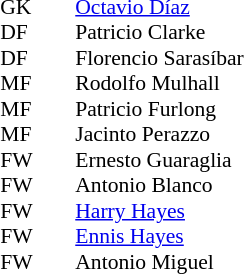<table cellspacing="0" cellpadding="0" style="font-size:90%; margin:0.2em auto;">
<tr>
<th width="25"></th>
<th width="25"></th>
</tr>
<tr>
<td>GK</td>
<td></td>
<td><a href='#'>Octavio Díaz</a></td>
</tr>
<tr>
<td>DF</td>
<td></td>
<td>Patricio Clarke</td>
</tr>
<tr>
<td>DF</td>
<td></td>
<td>Florencio Sarasíbar</td>
</tr>
<tr>
<td>MF</td>
<td></td>
<td>Rodolfo Mulhall</td>
</tr>
<tr>
<td>MF</td>
<td></td>
<td>Patricio Furlong</td>
</tr>
<tr>
<td>MF</td>
<td></td>
<td>Jacinto Perazzo</td>
</tr>
<tr>
<td>FW</td>
<td></td>
<td>Ernesto Guaraglia</td>
</tr>
<tr>
<td>FW</td>
<td></td>
<td>Antonio Blanco</td>
</tr>
<tr>
<td>FW</td>
<td></td>
<td><a href='#'>Harry Hayes</a></td>
</tr>
<tr>
<td>FW</td>
<td></td>
<td><a href='#'>Ennis Hayes</a></td>
</tr>
<tr>
<td>FW</td>
<td></td>
<td>Antonio Miguel</td>
</tr>
</table>
